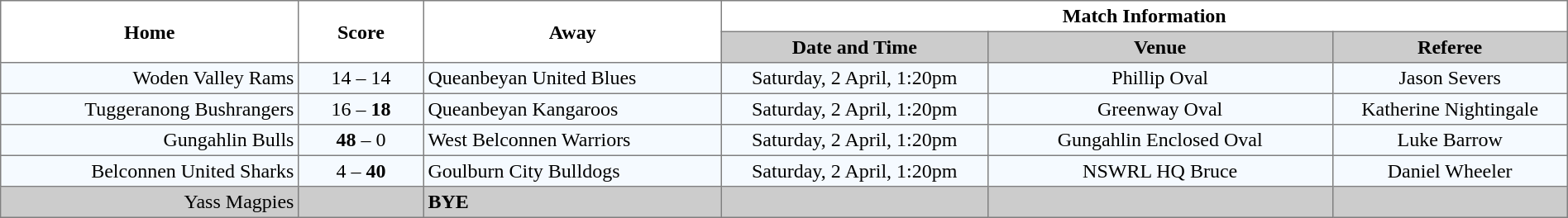<table border="1" cellpadding="3" cellspacing="0" width="100%" style="border-collapse:collapse;  text-align:center;">
<tr>
<th rowspan="2" width="19%">Home</th>
<th rowspan="2" width="8%">Score</th>
<th rowspan="2" width="19%">Away</th>
<th colspan="3">Match Information</th>
</tr>
<tr style="background:#CCCCCC">
<th width="17%">Date and Time</th>
<th width="22%">Venue</th>
<th width="50%">Referee</th>
</tr>
<tr style="text-align:center; background:#f5faff;">
<td align="right">Woden Valley Rams </td>
<td>14 – 14</td>
<td align="left"> Queanbeyan United Blues</td>
<td>Saturday, 2 April, 1:20pm</td>
<td>Phillip Oval</td>
<td>Jason Severs</td>
</tr>
<tr style="text-align:center; background:#f5faff;">
<td align="right">Tuggeranong Bushrangers </td>
<td>16 – <strong>18</strong></td>
<td align="left"> Queanbeyan Kangaroos</td>
<td>Saturday, 2 April, 1:20pm</td>
<td>Greenway Oval</td>
<td>Katherine Nightingale</td>
</tr>
<tr style="text-align:center; background:#f5faff;">
<td align="right">Gungahlin Bulls </td>
<td><strong>48</strong> – 0</td>
<td align="left"> West Belconnen Warriors</td>
<td>Saturday, 2 April, 1:20pm</td>
<td>Gungahlin Enclosed Oval</td>
<td>Luke Barrow</td>
</tr>
<tr style="text-align:center; background:#f5faff;">
<td align="right">Belconnen United Sharks </td>
<td>4 – <strong>40</strong></td>
<td align="left"> Goulburn City Bulldogs</td>
<td>Saturday, 2 April, 1:20pm</td>
<td>NSWRL HQ Bruce</td>
<td>Daniel Wheeler</td>
</tr>
<tr style="text-align:center; background:#CCCCCC;">
<td align="right">Yass Magpies </td>
<td></td>
<td align="left"><strong>BYE</strong></td>
<td></td>
<td></td>
<td></td>
</tr>
</table>
